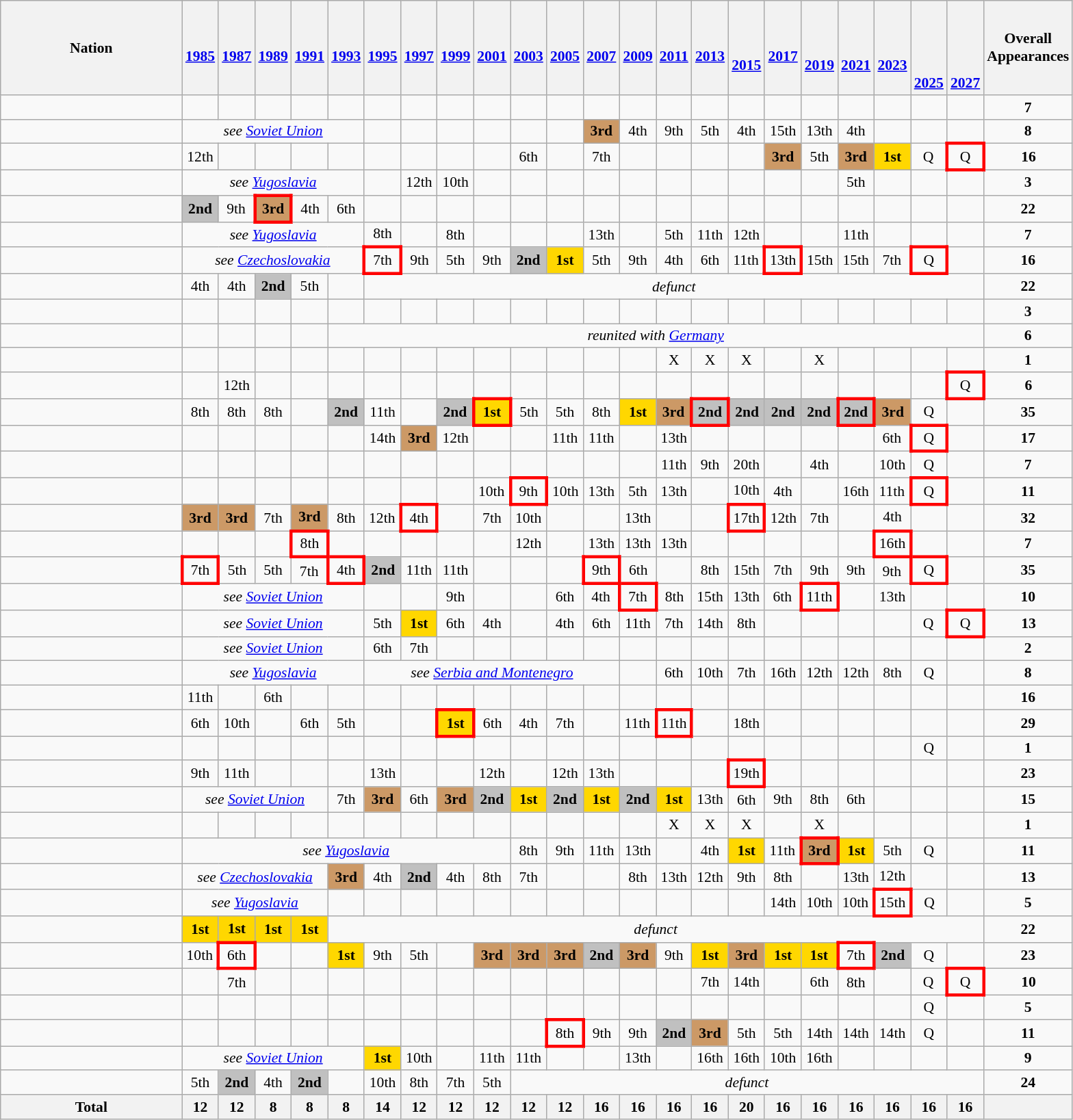<table class="wikitable" style="text-align:center; font-size:90%">
<tr>
<th width=170>Nation</th>
<th><br><a href='#'>1985</a></th>
<th><br><a href='#'>1987</a></th>
<th><br><a href='#'>1989</a></th>
<th><br><a href='#'>1991</a></th>
<th><br><a href='#'>1993</a></th>
<th><br><a href='#'>1995</a></th>
<th><br><a href='#'>1997</a></th>
<th><br><a href='#'>1999</a></th>
<th><br><a href='#'>2001</a></th>
<th><br><a href='#'>2003</a></th>
<th><br><a href='#'>2005</a></th>
<th><br><a href='#'>2007</a></th>
<th><br><a href='#'>2009</a></th>
<th><br><a href='#'>2011</a></th>
<th><br><a href='#'>2013</a></th>
<th><br><br><a href='#'>2015</a></th>
<th><br><a href='#'>2017</a></th>
<th><br><br><a href='#'>2019</a></th>
<th><br><br><a href='#'>2021</a></th>
<th><br><br><a href='#'>2023</a></th>
<th><br><br><br><br><a href='#'>2025</a></th>
<th><br><br><br><br><a href='#'>2027</a></th>
<th>Overall<br>Appearances</th>
</tr>
<tr>
<td align=left></td>
<td></td>
<td></td>
<td></td>
<td></td>
<td></td>
<td></td>
<td></td>
<td></td>
<td></td>
<td></td>
<td></td>
<td></td>
<td></td>
<td></td>
<td></td>
<td></td>
<td></td>
<td></td>
<td></td>
<td></td>
<td></td>
<td></td>
<td><strong>7</strong></td>
</tr>
<tr>
<td align=left></td>
<td colspan=5><em>see <a href='#'>Soviet Union</a></em></td>
<td></td>
<td></td>
<td></td>
<td></td>
<td></td>
<td></td>
<td bgcolor=#cc9966><strong>3rd</strong></td>
<td>4th</td>
<td>9th</td>
<td>5th</td>
<td>4th</td>
<td>15th</td>
<td>13th</td>
<td>4th</td>
<td></td>
<td></td>
<td></td>
<td><strong>8</strong></td>
</tr>
<tr>
<td align=left></td>
<td>12th</td>
<td></td>
<td></td>
<td></td>
<td></td>
<td></td>
<td></td>
<td></td>
<td></td>
<td>6th</td>
<td></td>
<td>7th</td>
<td></td>
<td></td>
<td></td>
<td></td>
<td bgcolor=#cc9966><strong>3rd</strong></td>
<td>5th</td>
<td bgcolor=#cc9966><strong>3rd</strong></td>
<td bgcolor=gold><strong>1st</strong></td>
<td>Q</td>
<td style="border: 3px solid red">Q</td>
<td><strong>16</strong></td>
</tr>
<tr>
<td align=left></td>
<td colspan=5><em>see <a href='#'>Yugoslavia</a></em></td>
<td></td>
<td>12th</td>
<td>10th</td>
<td></td>
<td></td>
<td></td>
<td></td>
<td></td>
<td></td>
<td></td>
<td></td>
<td></td>
<td></td>
<td>5th</td>
<td></td>
<td></td>
<td></td>
<td><strong>3</strong></td>
</tr>
<tr>
<td align=left></td>
<td bgcolor=silver><strong>2nd</strong></td>
<td>9th</td>
<td style="border: 3px solid red" bgcolor=#cc9966><strong>3rd</strong></td>
<td>4th</td>
<td>6th</td>
<td></td>
<td></td>
<td></td>
<td></td>
<td></td>
<td></td>
<td></td>
<td></td>
<td></td>
<td></td>
<td></td>
<td></td>
<td></td>
<td></td>
<td></td>
<td></td>
<td></td>
<td><strong>22</strong></td>
</tr>
<tr>
<td align=left></td>
<td colspan=5><em>see <a href='#'>Yugoslavia</a></em></td>
<td>8th</td>
<td></td>
<td>8th</td>
<td></td>
<td></td>
<td></td>
<td>13th</td>
<td></td>
<td>5th</td>
<td>11th</td>
<td>12th</td>
<td></td>
<td></td>
<td>11th</td>
<td></td>
<td></td>
<td></td>
<td><strong>7</strong></td>
</tr>
<tr>
<td align=left></td>
<td colspan=5><em>see <a href='#'>Czechoslovakia</a></em></td>
<td style="border: 3px solid red">7th</td>
<td>9th</td>
<td>5th</td>
<td>9th</td>
<td bgcolor=silver><strong>2nd</strong></td>
<td bgcolor=gold><strong>1st</strong></td>
<td>5th</td>
<td>9th</td>
<td>4th</td>
<td>6th</td>
<td>11th</td>
<td style="border: 3px solid red">13th</td>
<td>15th</td>
<td>15th</td>
<td>7th</td>
<td style="border: 3px solid red">Q</td>
<td></td>
<td><strong>16</strong></td>
</tr>
<tr>
<td align=left><em></em></td>
<td>4th</td>
<td>4th</td>
<td bgcolor=silver><strong>2nd</strong></td>
<td>5th</td>
<td></td>
<td colspan=17><em>defunct</em></td>
<td><strong>22</strong></td>
</tr>
<tr>
<td align=left></td>
<td></td>
<td></td>
<td></td>
<td></td>
<td></td>
<td></td>
<td></td>
<td></td>
<td></td>
<td></td>
<td></td>
<td></td>
<td></td>
<td></td>
<td></td>
<td></td>
<td></td>
<td></td>
<td></td>
<td></td>
<td></td>
<td></td>
<td><strong>3</strong></td>
</tr>
<tr>
<td align=left><em></em></td>
<td></td>
<td></td>
<td></td>
<td></td>
<td colspan=18><em>reunited with <a href='#'>Germany</a></em></td>
<td><strong>6</strong></td>
</tr>
<tr>
<td align=left></td>
<td></td>
<td></td>
<td></td>
<td></td>
<td></td>
<td></td>
<td></td>
<td></td>
<td></td>
<td></td>
<td></td>
<td></td>
<td></td>
<td>X</td>
<td>X</td>
<td>X</td>
<td></td>
<td>X</td>
<td></td>
<td></td>
<td></td>
<td></td>
<td><strong>1</strong></td>
</tr>
<tr>
<td align=left></td>
<td></td>
<td>12th</td>
<td></td>
<td></td>
<td></td>
<td></td>
<td></td>
<td></td>
<td></td>
<td></td>
<td></td>
<td></td>
<td></td>
<td></td>
<td></td>
<td></td>
<td></td>
<td></td>
<td></td>
<td></td>
<td></td>
<td style="border: 3px solid red">Q</td>
<td><strong>6</strong></td>
</tr>
<tr>
<td align=left></td>
<td>8th</td>
<td>8th</td>
<td>8th</td>
<td></td>
<td bgcolor=silver><strong>2nd</strong></td>
<td>11th</td>
<td></td>
<td bgcolor=silver><strong>2nd</strong></td>
<td style="border: 3px solid red" bgcolor=gold><strong>1st</strong></td>
<td>5th</td>
<td>5th</td>
<td>8th</td>
<td bgcolor=gold><strong>1st</strong></td>
<td bgcolor=#cc9966><strong>3rd</strong></td>
<td style="border: 3px solid red" bgcolor=silver><strong>2nd</strong></td>
<td bgcolor=silver><strong>2nd</strong></td>
<td bgcolor=silver><strong>2nd</strong></td>
<td bgcolor=silver><strong>2nd</strong></td>
<td style="border: 3px solid red" bgcolor=silver><strong>2nd</strong></td>
<td bgcolor=#cc9966><strong>3rd</strong></td>
<td>Q</td>
<td></td>
<td><strong>35</strong></td>
</tr>
<tr>
<td align=left></td>
<td></td>
<td></td>
<td></td>
<td></td>
<td></td>
<td>14th</td>
<td bgcolor=#cc9966><strong>3rd</strong></td>
<td>12th</td>
<td></td>
<td></td>
<td>11th</td>
<td>11th</td>
<td></td>
<td>13th</td>
<td></td>
<td></td>
<td></td>
<td></td>
<td></td>
<td>6th</td>
<td style="border: 3px solid red">Q</td>
<td></td>
<td><strong>17</strong></td>
</tr>
<tr>
<td align=left></td>
<td></td>
<td></td>
<td></td>
<td></td>
<td></td>
<td></td>
<td></td>
<td></td>
<td></td>
<td></td>
<td></td>
<td></td>
<td></td>
<td>11th</td>
<td>9th</td>
<td>20th</td>
<td></td>
<td>4th</td>
<td></td>
<td>10th</td>
<td>Q</td>
<td></td>
<td><strong>7</strong></td>
</tr>
<tr>
<td align=left></td>
<td></td>
<td></td>
<td></td>
<td></td>
<td></td>
<td></td>
<td></td>
<td></td>
<td>10th</td>
<td style="border: 3px solid red">9th</td>
<td>10th</td>
<td>13th</td>
<td>5th</td>
<td>13th</td>
<td></td>
<td>10th</td>
<td>4th</td>
<td></td>
<td>16th</td>
<td>11th</td>
<td style="border: 3px solid red">Q</td>
<td></td>
<td><strong>11</strong></td>
</tr>
<tr>
<td align=left></td>
<td bgcolor=#cc9966><strong>3rd</strong></td>
<td bgcolor=#cc9966><strong>3rd</strong></td>
<td>7th</td>
<td bgcolor=#cc9966><strong>3rd</strong></td>
<td>8th</td>
<td>12th</td>
<td style="border: 3px solid red">4th</td>
<td></td>
<td>7th</td>
<td>10th</td>
<td></td>
<td></td>
<td>13th</td>
<td></td>
<td></td>
<td style="border: 3px solid red">17th</td>
<td>12th</td>
<td>7th</td>
<td></td>
<td>4th</td>
<td></td>
<td></td>
<td><strong>32</strong></td>
</tr>
<tr>
<td align=left></td>
<td></td>
<td></td>
<td></td>
<td style="border: 3px solid red">8th</td>
<td></td>
<td></td>
<td></td>
<td></td>
<td></td>
<td>12th</td>
<td></td>
<td>13th</td>
<td>13th</td>
<td>13th</td>
<td></td>
<td></td>
<td></td>
<td></td>
<td></td>
<td style="border: 3px solid red">16th</td>
<td></td>
<td></td>
<td><strong>7</strong></td>
</tr>
<tr>
<td align=left></td>
<td style="border: 3px solid red">7th</td>
<td>5th</td>
<td>5th</td>
<td>7th</td>
<td style="border: 3px solid red">4th</td>
<td bgcolor=silver><strong>2nd</strong></td>
<td>11th</td>
<td>11th</td>
<td></td>
<td></td>
<td></td>
<td style="border: 3px solid red">9th</td>
<td>6th</td>
<td></td>
<td>8th</td>
<td>15th</td>
<td>7th</td>
<td>9th</td>
<td>9th</td>
<td>9th</td>
<td style="border: 3px solid red">Q</td>
<td></td>
<td><strong>35</strong></td>
</tr>
<tr>
<td align=left></td>
<td colspan=5><em>see <a href='#'>Soviet Union</a></em></td>
<td></td>
<td></td>
<td>9th</td>
<td></td>
<td></td>
<td>6th</td>
<td>4th</td>
<td style="border: 3px solid red">7th</td>
<td>8th</td>
<td>15th</td>
<td>13th</td>
<td>6th</td>
<td style="border: 3px solid red">11th</td>
<td></td>
<td>13th</td>
<td></td>
<td></td>
<td><strong>10</strong></td>
</tr>
<tr>
<td align=left></td>
<td colspan=5><em>see <a href='#'>Soviet Union</a></em></td>
<td>5th</td>
<td bgcolor=gold><strong>1st</strong></td>
<td>6th</td>
<td>4th</td>
<td></td>
<td>4th</td>
<td>6th</td>
<td>11th</td>
<td>7th</td>
<td>14th</td>
<td>8th</td>
<td></td>
<td></td>
<td></td>
<td></td>
<td>Q</td>
<td style="border: 3px solid red">Q</td>
<td><strong>13</strong></td>
</tr>
<tr>
<td align=left></td>
<td colspan=5><em>see <a href='#'>Soviet Union</a></em></td>
<td>6th</td>
<td>7th</td>
<td></td>
<td></td>
<td></td>
<td></td>
<td></td>
<td></td>
<td></td>
<td></td>
<td></td>
<td></td>
<td></td>
<td></td>
<td></td>
<td></td>
<td></td>
<td><strong>2</strong></td>
</tr>
<tr>
<td align=left></td>
<td colspan=5><em>see <a href='#'>Yugoslavia</a></em></td>
<td colspan=7><em>see <a href='#'>Serbia and Montenegro</a></em></td>
<td></td>
<td>6th</td>
<td>10th</td>
<td>7th</td>
<td>16th</td>
<td>12th</td>
<td>12th</td>
<td>8th</td>
<td>Q</td>
<td></td>
<td><strong>8</strong></td>
</tr>
<tr>
<td align=left></td>
<td>11th</td>
<td></td>
<td>6th</td>
<td></td>
<td></td>
<td></td>
<td></td>
<td></td>
<td></td>
<td></td>
<td></td>
<td></td>
<td></td>
<td></td>
<td></td>
<td></td>
<td></td>
<td></td>
<td></td>
<td></td>
<td></td>
<td></td>
<td><strong>16</strong></td>
</tr>
<tr>
<td align=left></td>
<td>6th</td>
<td>10th</td>
<td></td>
<td>6th</td>
<td>5th</td>
<td></td>
<td></td>
<td style="border: 3px solid red" bgcolor=gold><strong>1st</strong></td>
<td>6th</td>
<td>4th</td>
<td>7th</td>
<td></td>
<td>11th</td>
<td style="border: 3px solid red">11th</td>
<td></td>
<td>18th</td>
<td></td>
<td></td>
<td></td>
<td></td>
<td></td>
<td></td>
<td><strong>29</strong></td>
</tr>
<tr>
<td align=left></td>
<td></td>
<td></td>
<td></td>
<td></td>
<td></td>
<td></td>
<td></td>
<td></td>
<td></td>
<td></td>
<td></td>
<td></td>
<td></td>
<td></td>
<td></td>
<td></td>
<td></td>
<td></td>
<td></td>
<td></td>
<td>Q</td>
<td></td>
<td><strong>1</strong></td>
</tr>
<tr>
<td align=left></td>
<td>9th</td>
<td>11th</td>
<td></td>
<td></td>
<td></td>
<td>13th</td>
<td></td>
<td></td>
<td>12th</td>
<td></td>
<td>12th</td>
<td>13th</td>
<td></td>
<td></td>
<td></td>
<td style="border: 3px solid red">19th</td>
<td></td>
<td></td>
<td></td>
<td></td>
<td></td>
<td></td>
<td><strong>23</strong></td>
</tr>
<tr>
<td align=left></td>
<td colspan=4><em>see <a href='#'>Soviet Union</a></em></td>
<td>7th</td>
<td bgcolor=#cc9966><strong>3rd</strong></td>
<td>6th</td>
<td bgcolor=#cc9966><strong>3rd</strong></td>
<td bgcolor=silver><strong>2nd</strong></td>
<td bgcolor=gold><strong>1st</strong></td>
<td bgcolor=silver><strong>2nd</strong></td>
<td bgcolor=gold><strong>1st</strong></td>
<td bgcolor=silver><strong>2nd</strong></td>
<td bgcolor=gold><strong>1st</strong></td>
<td>13th</td>
<td>6th</td>
<td>9th</td>
<td>8th</td>
<td>6th</td>
<td></td>
<td></td>
<td></td>
<td><strong>15</strong></td>
</tr>
<tr>
<td align=left></td>
<td></td>
<td></td>
<td></td>
<td></td>
<td></td>
<td></td>
<td></td>
<td></td>
<td></td>
<td></td>
<td></td>
<td></td>
<td></td>
<td>X</td>
<td>X</td>
<td>X</td>
<td></td>
<td>X</td>
<td></td>
<td></td>
<td></td>
<td></td>
<td><strong>1</strong></td>
</tr>
<tr>
<td align=left></td>
<td colspan=9><em>see <a href='#'>Yugoslavia</a></em></td>
<td>8th</td>
<td>9th</td>
<td>11th</td>
<td>13th</td>
<td></td>
<td>4th</td>
<td bgcolor=gold><strong>1st</strong></td>
<td>11th</td>
<td style="border: 3px solid red" bgcolor=#cc9966><strong>3rd</strong></td>
<td bgcolor=gold><strong>1st</strong></td>
<td>5th</td>
<td>Q</td>
<td></td>
<td><strong>11</strong></td>
</tr>
<tr>
<td align=left></td>
<td colspan=4><em>see <a href='#'>Czechoslovakia</a></em></td>
<td bgcolor=#cc9966><strong>3rd</strong></td>
<td>4th</td>
<td bgcolor=silver><strong>2nd</strong></td>
<td>4th</td>
<td>8th</td>
<td>7th</td>
<td></td>
<td></td>
<td>8th</td>
<td>13th</td>
<td>12th</td>
<td>9th</td>
<td>8th</td>
<td></td>
<td>13th</td>
<td>12th</td>
<td></td>
<td></td>
<td><strong>13</strong></td>
</tr>
<tr>
<td align=left></td>
<td colspan=4><em>see <a href='#'>Yugoslavia</a></em></td>
<td></td>
<td></td>
<td></td>
<td></td>
<td></td>
<td></td>
<td></td>
<td></td>
<td></td>
<td></td>
<td></td>
<td></td>
<td>14th</td>
<td>10th</td>
<td>10th</td>
<td style="border: 3px solid red">15th</td>
<td>Q</td>
<td></td>
<td><strong>5</strong></td>
</tr>
<tr>
<td align=left><em></em></td>
<td bgcolor=gold><strong>1st</strong></td>
<td bgcolor=gold><strong>1st</strong></td>
<td bgcolor=gold><strong>1st</strong></td>
<td bgcolor=gold><strong>1st</strong></td>
<td colspan=18><em>defunct</em></td>
<td><strong>22</strong></td>
</tr>
<tr>
<td align=left></td>
<td>10th</td>
<td style="border: 3px solid red">6th</td>
<td></td>
<td></td>
<td bgcolor=gold><strong>1st</strong></td>
<td>9th</td>
<td>5th</td>
<td></td>
<td bgcolor=#cc9966><strong>3rd</strong></td>
<td bgcolor=#cc9966><strong>3rd</strong></td>
<td bgcolor=#cc9966><strong>3rd</strong></td>
<td bgcolor=silver><strong>2nd</strong></td>
<td bgcolor=#cc9966><strong>3rd</strong></td>
<td>9th</td>
<td bgcolor=gold><strong>1st</strong></td>
<td bgcolor=#cc9966><strong>3rd</strong></td>
<td bgcolor=gold><strong>1st</strong></td>
<td bgcolor=gold><strong>1st</strong></td>
<td style="border: 3px solid red">7th</td>
<td bgcolor=silver><strong>2nd</strong></td>
<td>Q</td>
<td></td>
<td><strong>23</strong></td>
</tr>
<tr>
<td align=left></td>
<td></td>
<td>7th</td>
<td></td>
<td></td>
<td></td>
<td></td>
<td></td>
<td></td>
<td></td>
<td></td>
<td></td>
<td></td>
<td></td>
<td></td>
<td>7th</td>
<td>14th</td>
<td></td>
<td>6th</td>
<td>8th</td>
<td></td>
<td>Q</td>
<td style="border: 3px solid red">Q</td>
<td><strong>10</strong></td>
</tr>
<tr>
<td align=left></td>
<td></td>
<td></td>
<td></td>
<td></td>
<td></td>
<td></td>
<td></td>
<td></td>
<td></td>
<td></td>
<td></td>
<td></td>
<td></td>
<td></td>
<td></td>
<td></td>
<td></td>
<td></td>
<td></td>
<td></td>
<td>Q</td>
<td></td>
<td><strong>5</strong></td>
</tr>
<tr>
<td align=left></td>
<td></td>
<td></td>
<td></td>
<td></td>
<td></td>
<td></td>
<td></td>
<td></td>
<td></td>
<td></td>
<td style="border: 3px solid red">8th</td>
<td>9th</td>
<td>9th</td>
<td bgcolor=silver><strong>2nd</strong></td>
<td bgcolor=#cc9966><strong>3rd</strong></td>
<td>5th</td>
<td>5th</td>
<td>14th</td>
<td>14th</td>
<td>14th</td>
<td>Q</td>
<td></td>
<td><strong>11</strong></td>
</tr>
<tr>
<td align=left></td>
<td colspan=5><em>see <a href='#'>Soviet Union</a></em></td>
<td bgcolor=gold><strong>1st</strong></td>
<td>10th</td>
<td></td>
<td>11th</td>
<td>11th</td>
<td></td>
<td></td>
<td>13th</td>
<td></td>
<td>16th</td>
<td>16th</td>
<td>10th</td>
<td>16th</td>
<td></td>
<td></td>
<td></td>
<td></td>
<td><strong>9</strong></td>
</tr>
<tr>
<td align=left><em></em></td>
<td>5th</td>
<td bgcolor=silver><strong>2nd</strong></td>
<td>4th</td>
<td bgcolor=silver><strong>2nd</strong></td>
<td></td>
<td>10th</td>
<td>8th</td>
<td>7th</td>
<td>5th</td>
<td colspan="13"><em>defunct</em></td>
<td><strong>24</strong></td>
</tr>
<tr>
<th>Total</th>
<th>12</th>
<th>12</th>
<th>8</th>
<th>8</th>
<th>8</th>
<th>14</th>
<th>12</th>
<th>12</th>
<th>12</th>
<th>12</th>
<th>12</th>
<th>16</th>
<th>16</th>
<th>16</th>
<th>16</th>
<th>20</th>
<th>16</th>
<th>16</th>
<th>16</th>
<th>16</th>
<th>16</th>
<th>16</th>
<th></th>
</tr>
</table>
